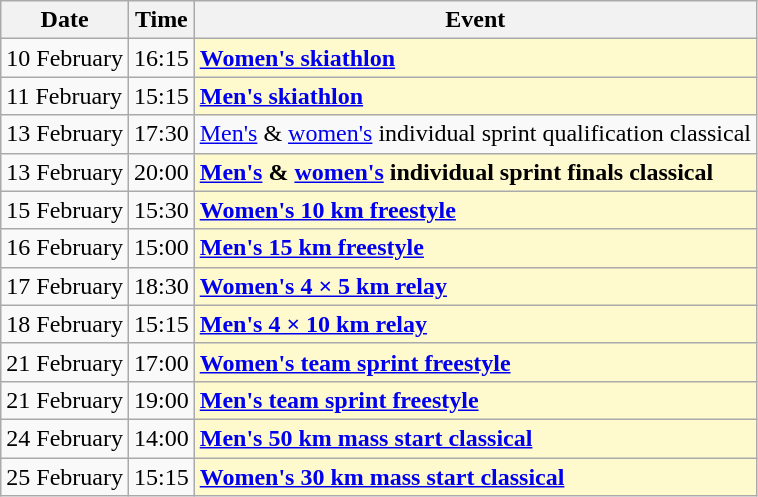<table class=wikitable>
<tr>
<th>Date</th>
<th>Time</th>
<th>Event</th>
</tr>
<tr>
<td>10 February</td>
<td>16:15</td>
<td style=background:lemonchiffon><strong><a href='#'>Women's skiathlon</a></strong></td>
</tr>
<tr>
<td>11 February</td>
<td>15:15</td>
<td style=background:lemonchiffon><strong><a href='#'>Men's skiathlon</a></strong></td>
</tr>
<tr>
<td>13 February</td>
<td>17:30</td>
<td><a href='#'>Men's</a> & <a href='#'>women's</a> individual sprint qualification classical</td>
</tr>
<tr>
<td>13 February</td>
<td>20:00</td>
<td style=background:lemonchiffon><strong><a href='#'>Men's</a> & <a href='#'>women's</a> individual sprint finals classical</strong></td>
</tr>
<tr>
<td>15 February</td>
<td>15:30</td>
<td style=background:lemonchiffon><strong><a href='#'>Women's 10 km freestyle</a></strong></td>
</tr>
<tr>
<td>16 February</td>
<td>15:00</td>
<td style=background:lemonchiffon><strong><a href='#'>Men's 15 km freestyle</a></strong></td>
</tr>
<tr>
<td>17 February</td>
<td>18:30</td>
<td style=background:lemonchiffon><strong><a href='#'>Women's 4 × 5 km relay</a></strong></td>
</tr>
<tr>
<td>18 February</td>
<td>15:15</td>
<td style=background:lemonchiffon><strong><a href='#'>Men's 4 × 10 km relay</a></strong></td>
</tr>
<tr>
<td>21 February</td>
<td>17:00</td>
<td style=background:lemonchiffon><strong><a href='#'>Women's team sprint freestyle</a></strong></td>
</tr>
<tr>
<td>21 February</td>
<td>19:00</td>
<td style=background:lemonchiffon><strong><a href='#'>Men's team sprint freestyle</a></strong></td>
</tr>
<tr>
<td>24 February</td>
<td>14:00</td>
<td style=background:lemonchiffon><strong><a href='#'>Men's 50 km mass start classical</a></strong></td>
</tr>
<tr>
<td>25 February</td>
<td>15:15</td>
<td style=background:lemonchiffon><strong><a href='#'>Women's 30 km mass start classical</a></strong></td>
</tr>
</table>
